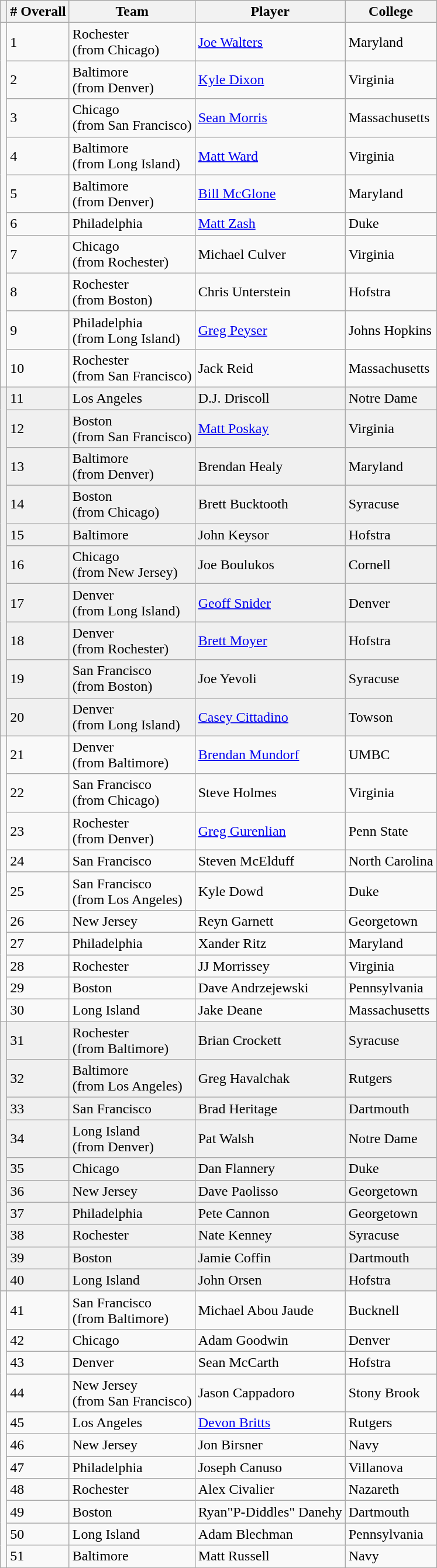<table class= wikitable>
<tr>
<th></th>
<th># Overall</th>
<th>Team</th>
<th>Player</th>
<th>College</th>
</tr>
<tr>
<td rowspan=10></td>
<td>1</td>
<td>Rochester<br>(from Chicago)</td>
<td><a href='#'>Joe Walters</a></td>
<td>Maryland</td>
</tr>
<tr>
<td>2</td>
<td>Baltimore<br>(from Denver)</td>
<td><a href='#'>Kyle Dixon</a></td>
<td>Virginia</td>
</tr>
<tr>
<td>3</td>
<td>Chicago<br>(from San Francisco)</td>
<td><a href='#'>Sean Morris</a></td>
<td>Massachusetts</td>
</tr>
<tr>
<td>4</td>
<td>Baltimore<br>(from Long Island)</td>
<td><a href='#'>Matt Ward</a></td>
<td>Virginia</td>
</tr>
<tr>
<td>5</td>
<td>Baltimore<br>(from Denver)</td>
<td><a href='#'>Bill McGlone</a></td>
<td>Maryland</td>
</tr>
<tr>
<td>6</td>
<td>Philadelphia</td>
<td><a href='#'>Matt Zash</a></td>
<td>Duke</td>
</tr>
<tr>
<td>7</td>
<td>Chicago<br>(from Rochester)</td>
<td>Michael Culver</td>
<td>Virginia</td>
</tr>
<tr>
<td>8</td>
<td>Rochester<br>(from Boston)</td>
<td>Chris Unterstein</td>
<td>Hofstra</td>
</tr>
<tr>
<td>9</td>
<td>Philadelphia<br>(from Long Island)</td>
<td><a href='#'>Greg Peyser</a></td>
<td>Johns Hopkins</td>
</tr>
<tr>
<td>10</td>
<td>Rochester<br>(from San Francisco)</td>
<td>Jack Reid</td>
<td>Massachusetts</td>
</tr>
<tr bgcolor="#f0f0f0">
<td rowspan=10></td>
<td>11</td>
<td>Los Angeles</td>
<td>D.J. Driscoll</td>
<td>Notre Dame</td>
</tr>
<tr bgcolor="#f0f0f0">
<td>12</td>
<td>Boston<br>(from San Francisco)</td>
<td><a href='#'>Matt Poskay</a></td>
<td>Virginia</td>
</tr>
<tr bgcolor="#f0f0f0">
<td>13</td>
<td>Baltimore<br>(from Denver)</td>
<td>Brendan Healy</td>
<td>Maryland</td>
</tr>
<tr bgcolor="#f0f0f0">
<td>14</td>
<td>Boston<br>(from Chicago)</td>
<td>Brett Bucktooth</td>
<td>Syracuse</td>
</tr>
<tr bgcolor="#f0f0f0">
<td>15</td>
<td>Baltimore</td>
<td>John Keysor</td>
<td>Hofstra</td>
</tr>
<tr bgcolor="#f0f0f0">
<td>16</td>
<td>Chicago<br>(from New Jersey)</td>
<td>Joe Boulukos</td>
<td>Cornell</td>
</tr>
<tr bgcolor="#f0f0f0">
<td>17</td>
<td>Denver<br>(from Long Island)</td>
<td><a href='#'>Geoff Snider</a></td>
<td>Denver</td>
</tr>
<tr bgcolor="#f0f0f0">
<td>18</td>
<td>Denver<br>(from Rochester)</td>
<td><a href='#'>Brett Moyer</a></td>
<td>Hofstra</td>
</tr>
<tr bgcolor="#f0f0f0">
<td>19</td>
<td>San Francisco<br>(from Boston)</td>
<td>Joe Yevoli</td>
<td>Syracuse</td>
</tr>
<tr bgcolor="#f0f0f0">
<td>20</td>
<td>Denver<br>(from Long Island)</td>
<td><a href='#'>Casey Cittadino</a></td>
<td>Towson</td>
</tr>
<tr>
<td rowspan=10></td>
<td>21</td>
<td>Denver<br>(from Baltimore)</td>
<td><a href='#'>Brendan Mundorf</a></td>
<td>UMBC</td>
</tr>
<tr>
<td>22</td>
<td>San Francisco<br>(from Chicago)</td>
<td>Steve Holmes</td>
<td>Virginia</td>
</tr>
<tr>
<td>23</td>
<td>Rochester<br>(from Denver)</td>
<td><a href='#'>Greg Gurenlian</a></td>
<td>Penn State</td>
</tr>
<tr>
<td>24</td>
<td>San Francisco</td>
<td>Steven McElduff</td>
<td>North Carolina</td>
</tr>
<tr>
<td>25</td>
<td>San Francisco<br>(from Los Angeles)</td>
<td>Kyle Dowd</td>
<td>Duke</td>
</tr>
<tr>
<td>26</td>
<td>New Jersey</td>
<td>Reyn Garnett</td>
<td>Georgetown</td>
</tr>
<tr>
<td>27</td>
<td>Philadelphia</td>
<td>Xander Ritz</td>
<td>Maryland</td>
</tr>
<tr>
<td>28</td>
<td>Rochester</td>
<td>JJ Morrissey</td>
<td>Virginia</td>
</tr>
<tr>
<td>29</td>
<td>Boston</td>
<td>Dave Andrzejewski</td>
<td>Pennsylvania</td>
</tr>
<tr>
<td>30</td>
<td>Long Island</td>
<td>Jake Deane</td>
<td>Massachusetts</td>
</tr>
<tr bgcolor="#f0f0f0">
<td rowspan=10></td>
<td>31</td>
<td>Rochester<br>(from Baltimore)</td>
<td>Brian Crockett</td>
<td>Syracuse</td>
</tr>
<tr bgcolor="#f0f0f0">
<td>32</td>
<td>Baltimore<br>(from Los Angeles)</td>
<td>Greg Havalchak</td>
<td>Rutgers</td>
</tr>
<tr bgcolor="#f0f0f0">
<td>33</td>
<td>San Francisco</td>
<td>Brad Heritage</td>
<td>Dartmouth</td>
</tr>
<tr bgcolor="#f0f0f0">
<td>34</td>
<td>Long Island<br>(from Denver)</td>
<td>Pat Walsh</td>
<td>Notre Dame</td>
</tr>
<tr bgcolor="#f0f0f0">
<td>35</td>
<td>Chicago</td>
<td>Dan Flannery</td>
<td>Duke</td>
</tr>
<tr bgcolor="#f0f0f0">
<td>36</td>
<td>New Jersey</td>
<td>Dave Paolisso</td>
<td>Georgetown</td>
</tr>
<tr bgcolor="#f0f0f0">
<td>37</td>
<td>Philadelphia</td>
<td>Pete Cannon</td>
<td>Georgetown</td>
</tr>
<tr bgcolor="#f0f0f0">
<td>38</td>
<td>Rochester</td>
<td>Nate Kenney</td>
<td>Syracuse</td>
</tr>
<tr bgcolor="#f0f0f0">
<td>39</td>
<td>Boston</td>
<td>Jamie Coffin</td>
<td>Dartmouth</td>
</tr>
<tr bgcolor="#f0f0f0">
<td>40</td>
<td>Long Island</td>
<td>John Orsen</td>
<td>Hofstra</td>
</tr>
<tr>
<td rowspan=11></td>
<td>41</td>
<td>San Francisco<br>(from Baltimore)</td>
<td>Michael Abou Jaude</td>
<td>Bucknell</td>
</tr>
<tr>
<td>42</td>
<td>Chicago</td>
<td>Adam Goodwin</td>
<td>Denver</td>
</tr>
<tr>
<td>43</td>
<td>Denver</td>
<td>Sean McCarth</td>
<td>Hofstra</td>
</tr>
<tr>
<td>44</td>
<td>New Jersey<br>(from San Francisco)</td>
<td>Jason Cappadoro</td>
<td>Stony Brook</td>
</tr>
<tr>
<td>45</td>
<td>Los Angeles</td>
<td><a href='#'>Devon Britts</a></td>
<td>Rutgers</td>
</tr>
<tr>
<td>46</td>
<td>New Jersey</td>
<td>Jon Birsner</td>
<td>Navy</td>
</tr>
<tr>
<td>47</td>
<td>Philadelphia</td>
<td>Joseph Canuso</td>
<td>Villanova</td>
</tr>
<tr>
<td>48</td>
<td>Rochester</td>
<td>Alex Civalier</td>
<td>Nazareth</td>
</tr>
<tr>
<td>49</td>
<td>Boston</td>
<td>Ryan"P-Diddles" Danehy</td>
<td>Dartmouth</td>
</tr>
<tr>
<td>50</td>
<td>Long Island</td>
<td>Adam Blechman</td>
<td>Pennsylvania</td>
</tr>
<tr>
<td>51</td>
<td>Baltimore</td>
<td>Matt Russell</td>
<td>Navy</td>
</tr>
</table>
